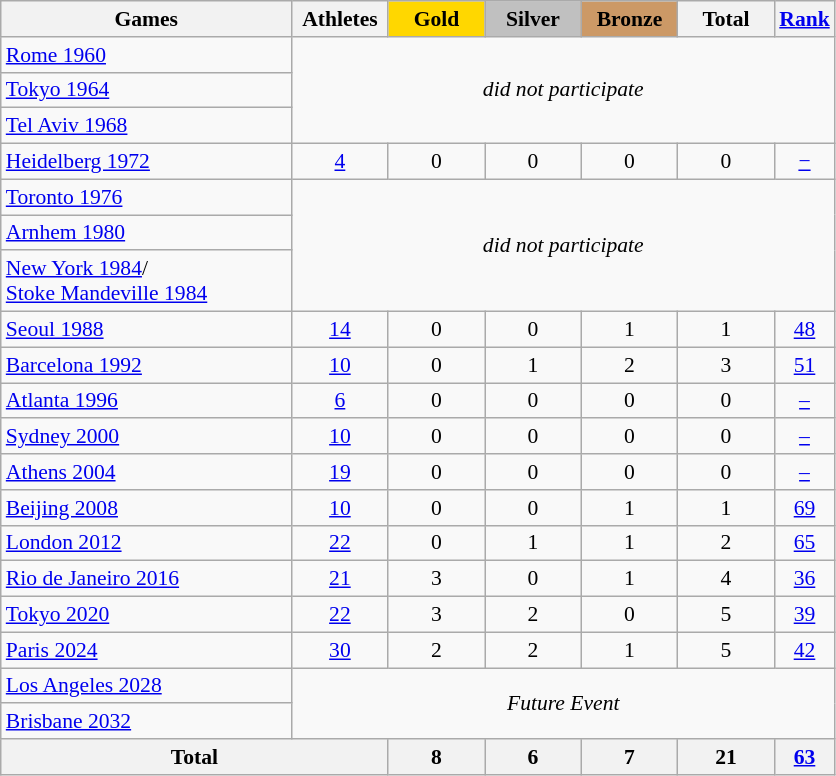<table class="wikitable" style="text-align:center; font-size:90%;">
<tr>
<th style="width:13em;">Games</th>
<th style="width:4em;">Athletes</th>
<th style="width:4em; background:gold;">Gold</th>
<th style="width:4em; background:silver;">Silver</th>
<th style="width:4em; background:#cc9966;">Bronze</th>
<th style="width:4em;">Total</th>
<th style="width:2em;"><a href='#'>Rank</a></th>
</tr>
<tr>
<td align=left> <a href='#'>Rome 1960</a></td>
<td colspan=6 rowspan="3"><em>did not participate</em></td>
</tr>
<tr>
<td align=left> <a href='#'>Tokyo 1964</a></td>
</tr>
<tr>
<td align=left> <a href='#'>Tel Aviv 1968</a></td>
</tr>
<tr>
<td align=left> <a href='#'>Heidelberg 1972</a></td>
<td><a href='#'>4</a></td>
<td>0</td>
<td>0</td>
<td>0</td>
<td>0</td>
<td><a href='#'>−</a></td>
</tr>
<tr>
<td align=left> <a href='#'>Toronto 1976</a></td>
<td colspan=6 rowspan="3"><em>did not participate</em></td>
</tr>
<tr>
<td align=left> <a href='#'>Arnhem 1980</a></td>
</tr>
<tr>
<td align=left> <a href='#'>New York 1984</a>/<br>  <a href='#'>Stoke Mandeville 1984</a></td>
</tr>
<tr>
<td align=left> <a href='#'>Seoul 1988</a></td>
<td><a href='#'>14</a></td>
<td>0</td>
<td>0</td>
<td>1</td>
<td>1</td>
<td><a href='#'>48</a></td>
</tr>
<tr>
<td align=left> <a href='#'>Barcelona 1992</a></td>
<td><a href='#'>10</a></td>
<td>0</td>
<td>1</td>
<td>2</td>
<td>3</td>
<td><a href='#'>51</a></td>
</tr>
<tr>
<td align=left> <a href='#'>Atlanta 1996</a></td>
<td><a href='#'>6</a></td>
<td>0</td>
<td>0</td>
<td>0</td>
<td>0</td>
<td><a href='#'>–</a></td>
</tr>
<tr>
<td align=left> <a href='#'>Sydney 2000</a></td>
<td><a href='#'>10</a></td>
<td>0</td>
<td>0</td>
<td>0</td>
<td>0</td>
<td><a href='#'>–</a></td>
</tr>
<tr>
<td align=left> <a href='#'>Athens 2004</a></td>
<td><a href='#'>19</a></td>
<td>0</td>
<td>0</td>
<td>0</td>
<td>0</td>
<td><a href='#'>–</a></td>
</tr>
<tr>
<td align=left> <a href='#'>Beijing 2008</a></td>
<td><a href='#'>10</a></td>
<td>0</td>
<td>0</td>
<td>1</td>
<td>1</td>
<td><a href='#'>69</a></td>
</tr>
<tr>
<td align=left> <a href='#'>London 2012</a></td>
<td><a href='#'>22</a></td>
<td>0</td>
<td>1</td>
<td>1</td>
<td>2</td>
<td><a href='#'>65</a></td>
</tr>
<tr>
<td align=left> <a href='#'>Rio de Janeiro 2016</a></td>
<td><a href='#'>21</a></td>
<td>3</td>
<td>0</td>
<td>1</td>
<td>4</td>
<td><a href='#'>36</a></td>
</tr>
<tr>
<td align=left> <a href='#'>Tokyo 2020</a></td>
<td><a href='#'>22</a></td>
<td>3</td>
<td>2</td>
<td>0</td>
<td>5</td>
<td><a href='#'>39</a></td>
</tr>
<tr>
<td align=left> <a href='#'>Paris 2024</a></td>
<td><a href='#'>30</a></td>
<td>2</td>
<td>2</td>
<td>1</td>
<td>5</td>
<td><a href='#'>42</a></td>
</tr>
<tr>
<td align=left> <a href='#'>Los Angeles 2028</a></td>
<td colspan="6" rowspan="2"><em>Future Event</em></td>
</tr>
<tr>
<td align=left> <a href='#'>Brisbane 2032</a></td>
</tr>
<tr>
<th colspan=2>Total</th>
<th>8</th>
<th>6</th>
<th>7</th>
<th>21</th>
<th><a href='#'>63</a></th>
</tr>
</table>
